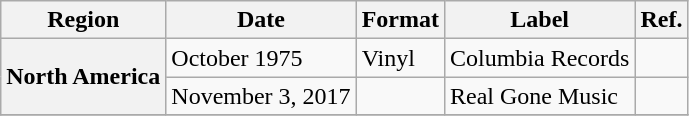<table class="wikitable plainrowheaders">
<tr>
<th scope="col">Region</th>
<th scope="col">Date</th>
<th scope="col">Format</th>
<th scope="col">Label</th>
<th scope="col">Ref.</th>
</tr>
<tr>
<th scope="row" rowspan="2">North America</th>
<td>October 1975</td>
<td>Vinyl</td>
<td>Columbia Records</td>
<td></td>
</tr>
<tr>
<td>November 3, 2017</td>
<td></td>
<td>Real Gone Music</td>
<td></td>
</tr>
<tr>
</tr>
</table>
